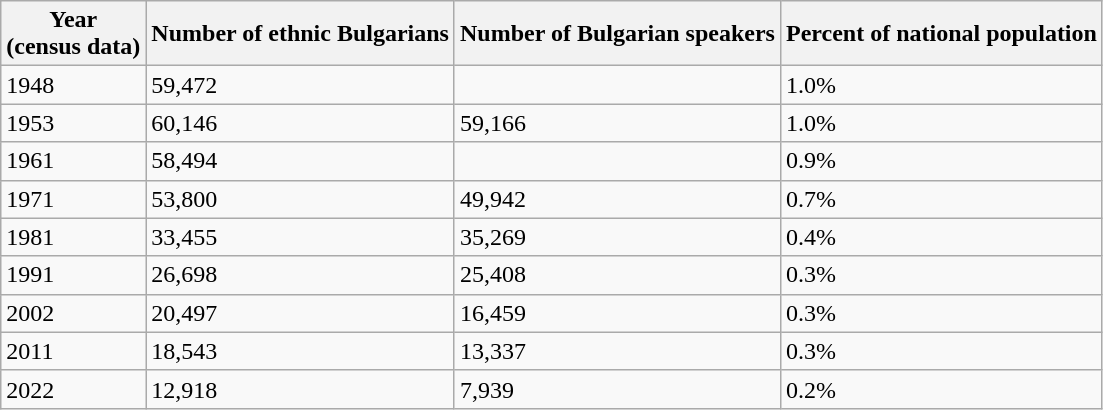<table class="wikitable">
<tr>
<th>Year<br>(census data)</th>
<th>Number of ethnic Bulgarians</th>
<th>Number of Bulgarian speakers</th>
<th>Percent of national population</th>
</tr>
<tr>
<td>1948</td>
<td>59,472</td>
<td></td>
<td>1.0%</td>
</tr>
<tr>
<td>1953</td>
<td>60,146</td>
<td>59,166</td>
<td>1.0%</td>
</tr>
<tr>
<td>1961</td>
<td>58,494</td>
<td></td>
<td>0.9%</td>
</tr>
<tr>
<td>1971</td>
<td>53,800</td>
<td>49,942</td>
<td>0.7%</td>
</tr>
<tr>
<td>1981</td>
<td>33,455</td>
<td>35,269</td>
<td>0.4%</td>
</tr>
<tr>
<td>1991</td>
<td>26,698</td>
<td>25,408</td>
<td>0.3%</td>
</tr>
<tr>
<td>2002</td>
<td>20,497</td>
<td>16,459</td>
<td>0.3%</td>
</tr>
<tr>
<td>2011</td>
<td>18,543</td>
<td>13,337</td>
<td>0.3%</td>
</tr>
<tr>
<td>2022</td>
<td>12,918</td>
<td>7,939</td>
<td>0.2%</td>
</tr>
</table>
